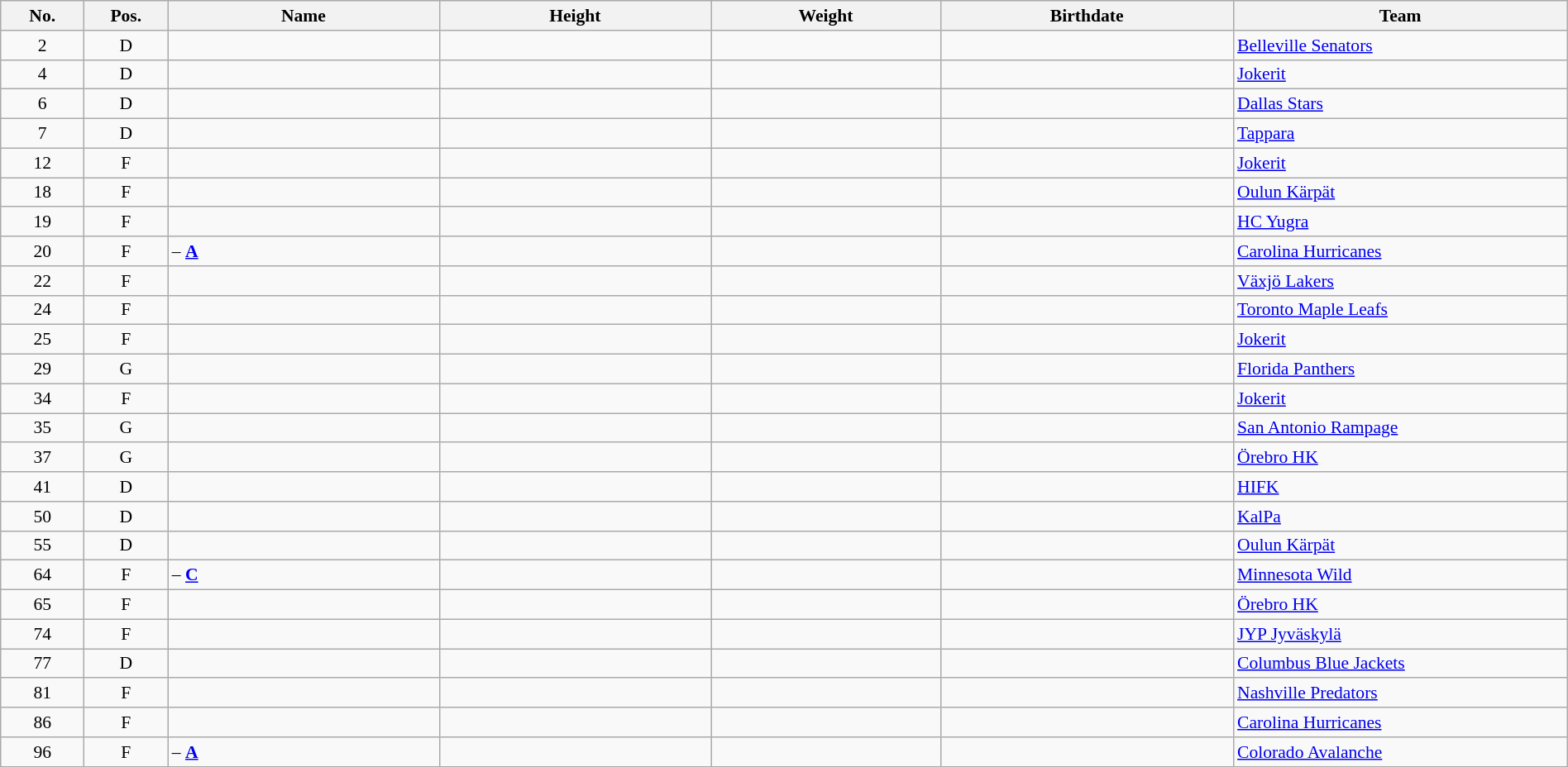<table width="100%" class="wikitable sortable" style="font-size: 90%; text-align: center;">
<tr>
<th style="width:  4%;">No.</th>
<th style="width:  4%;">Pos.</th>
<th style="width: 13%;">Name</th>
<th style="width: 13%;">Height</th>
<th style="width: 11%;">Weight</th>
<th style="width: 14%;">Birthdate</th>
<th style="width: 16%;">Team</th>
</tr>
<tr>
<td>2</td>
<td>D</td>
<td align=left></td>
<td></td>
<td></td>
<td></td>
<td style="text-align:left;"> <a href='#'>Belleville Senators</a></td>
</tr>
<tr>
<td>4</td>
<td>D</td>
<td align=left></td>
<td></td>
<td></td>
<td></td>
<td style="text-align:left;"> <a href='#'>Jokerit</a></td>
</tr>
<tr>
<td>6</td>
<td>D</td>
<td align=left></td>
<td></td>
<td></td>
<td></td>
<td style="text-align:left;"> <a href='#'>Dallas Stars</a></td>
</tr>
<tr>
<td>7</td>
<td>D</td>
<td align=left></td>
<td></td>
<td></td>
<td></td>
<td style="text-align:left;"> <a href='#'>Tappara</a></td>
</tr>
<tr>
<td>12</td>
<td>F</td>
<td align=left></td>
<td></td>
<td></td>
<td></td>
<td style="text-align:left;"> <a href='#'>Jokerit</a></td>
</tr>
<tr>
<td>18</td>
<td>F</td>
<td align=left></td>
<td></td>
<td></td>
<td></td>
<td style="text-align:left;"> <a href='#'>Oulun Kärpät</a></td>
</tr>
<tr>
<td>19</td>
<td>F</td>
<td align=left></td>
<td></td>
<td></td>
<td></td>
<td style="text-align:left;"> <a href='#'>HC Yugra</a></td>
</tr>
<tr>
<td>20</td>
<td>F</td>
<td align=left> – <strong><a href='#'>A</a></strong></td>
<td></td>
<td></td>
<td></td>
<td style="text-align:left;"> <a href='#'>Carolina Hurricanes</a></td>
</tr>
<tr>
<td>22</td>
<td>F</td>
<td align=left></td>
<td></td>
<td></td>
<td></td>
<td style="text-align:left;"> <a href='#'>Växjö Lakers</a></td>
</tr>
<tr>
<td>24</td>
<td>F</td>
<td align=left></td>
<td></td>
<td></td>
<td></td>
<td style="text-align:left;"> <a href='#'>Toronto Maple Leafs</a></td>
</tr>
<tr>
<td>25</td>
<td>F</td>
<td align=left></td>
<td></td>
<td></td>
<td></td>
<td style="text-align:left;"> <a href='#'>Jokerit</a></td>
</tr>
<tr>
<td>29</td>
<td>G</td>
<td align=left></td>
<td></td>
<td></td>
<td></td>
<td style="text-align:left;"> <a href='#'>Florida Panthers</a></td>
</tr>
<tr>
<td>34</td>
<td>F</td>
<td align=left></td>
<td></td>
<td></td>
<td></td>
<td style="text-align:left;"> <a href='#'>Jokerit</a></td>
</tr>
<tr>
<td>35</td>
<td>G</td>
<td align=left></td>
<td></td>
<td></td>
<td></td>
<td style="text-align:left;"> <a href='#'>San Antonio Rampage</a></td>
</tr>
<tr>
<td>37</td>
<td>G</td>
<td align=left></td>
<td></td>
<td></td>
<td></td>
<td style="text-align:left;"> <a href='#'>Örebro HK</a></td>
</tr>
<tr>
<td>41</td>
<td>D</td>
<td align=left></td>
<td></td>
<td></td>
<td></td>
<td style="text-align:left;"> <a href='#'>HIFK</a></td>
</tr>
<tr>
<td>50</td>
<td>D</td>
<td align=left></td>
<td></td>
<td></td>
<td></td>
<td style="text-align:left;"> <a href='#'>KalPa</a></td>
</tr>
<tr>
<td>55</td>
<td>D</td>
<td align=left></td>
<td></td>
<td></td>
<td></td>
<td style="text-align:left;"> <a href='#'>Oulun Kärpät</a></td>
</tr>
<tr>
<td>64</td>
<td>F</td>
<td align=left> – <strong><a href='#'>C</a></strong></td>
<td></td>
<td></td>
<td></td>
<td style="text-align:left;"> <a href='#'>Minnesota Wild</a></td>
</tr>
<tr>
<td>65</td>
<td>F</td>
<td align=left></td>
<td></td>
<td></td>
<td></td>
<td style="text-align:left;"> <a href='#'>Örebro HK</a></td>
</tr>
<tr>
<td>74</td>
<td>F</td>
<td align=left></td>
<td></td>
<td></td>
<td></td>
<td style="text-align:left;"> <a href='#'>JYP Jyväskylä</a></td>
</tr>
<tr>
<td>77</td>
<td>D</td>
<td align=left></td>
<td></td>
<td></td>
<td></td>
<td style="text-align:left;"> <a href='#'>Columbus Blue Jackets</a></td>
</tr>
<tr>
<td>81</td>
<td>F</td>
<td align=left></td>
<td></td>
<td></td>
<td></td>
<td style="text-align:left;"> <a href='#'>Nashville Predators</a></td>
</tr>
<tr>
<td>86</td>
<td>F</td>
<td align=left></td>
<td></td>
<td></td>
<td></td>
<td style="text-align:left;"> <a href='#'>Carolina Hurricanes</a></td>
</tr>
<tr>
<td>96</td>
<td>F</td>
<td align=left> – <strong><a href='#'>A</a></strong></td>
<td></td>
<td></td>
<td></td>
<td style="text-align:left;"> <a href='#'>Colorado Avalanche</a></td>
</tr>
</table>
